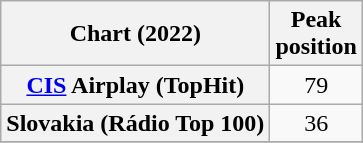<table class="wikitable sortable plainrowheaders" style="text-align:center">
<tr>
<th scope="col">Chart (2022)</th>
<th scope="col">Peak<br>position</th>
</tr>
<tr>
<th scope="row"><a href='#'>CIS</a> Airplay (TopHit)</th>
<td>79</td>
</tr>
<tr>
<th scope="row">Slovakia (Rádio Top 100)</th>
<td>36</td>
</tr>
<tr>
</tr>
</table>
